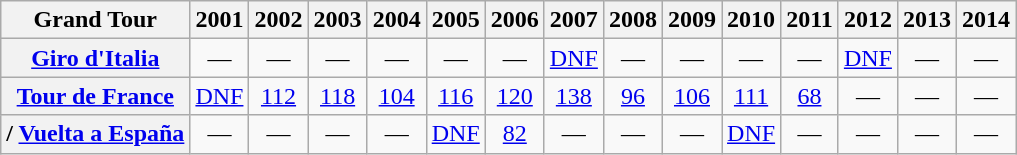<table class="wikitable plainrowheaders">
<tr>
<th>Grand Tour</th>
<th scope="col">2001</th>
<th scope="col">2002</th>
<th scope="col">2003</th>
<th scope="col">2004</th>
<th scope="col">2005</th>
<th scope="col">2006</th>
<th scope="col">2007</th>
<th scope="col">2008</th>
<th scope="col">2009</th>
<th scope="col">2010</th>
<th scope="col">2011</th>
<th scope="col">2012</th>
<th scope="col">2013</th>
<th scope="col">2014</th>
</tr>
<tr style="text-align:center;">
<th scope="row"> <a href='#'>Giro d'Italia</a></th>
<td>—</td>
<td>—</td>
<td>—</td>
<td>—</td>
<td>—</td>
<td>—</td>
<td><a href='#'>DNF</a></td>
<td>—</td>
<td>—</td>
<td>—</td>
<td>—</td>
<td><a href='#'>DNF</a></td>
<td>—</td>
<td>—</td>
</tr>
<tr style="text-align:center;">
<th scope="row"> <a href='#'>Tour de France</a></th>
<td><a href='#'>DNF</a></td>
<td><a href='#'>112</a></td>
<td><a href='#'>118</a></td>
<td><a href='#'>104</a></td>
<td><a href='#'>116</a></td>
<td><a href='#'>120</a></td>
<td><a href='#'>138</a></td>
<td><a href='#'>96</a></td>
<td><a href='#'>106</a></td>
<td><a href='#'>111</a></td>
<td><a href='#'>68</a></td>
<td>—</td>
<td>—</td>
<td>—</td>
</tr>
<tr style="text-align:center;">
<th scope="row">/ <a href='#'>Vuelta a España</a></th>
<td>—</td>
<td>—</td>
<td>—</td>
<td>—</td>
<td><a href='#'>DNF</a></td>
<td><a href='#'>82</a></td>
<td>—</td>
<td>—</td>
<td>—</td>
<td><a href='#'>DNF</a></td>
<td>—</td>
<td>—</td>
<td>—</td>
<td>—</td>
</tr>
</table>
